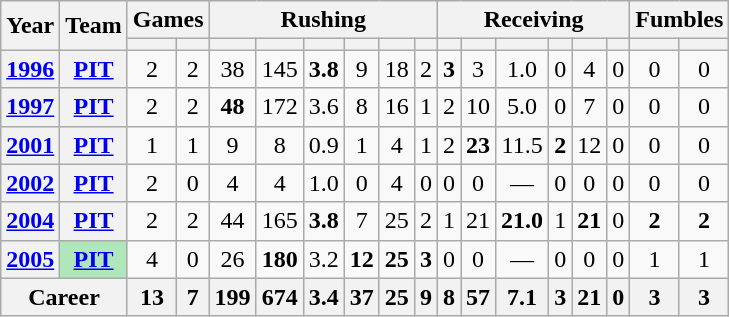<table class=wikitable style="text-align:center;">
<tr>
<th rowspan="2">Year</th>
<th rowspan="2">Team</th>
<th colspan="2">Games</th>
<th colspan="6">Rushing</th>
<th colspan="6">Receiving</th>
<th colspan="2">Fumbles</th>
</tr>
<tr>
<th></th>
<th></th>
<th></th>
<th></th>
<th></th>
<th></th>
<th></th>
<th></th>
<th></th>
<th></th>
<th></th>
<th></th>
<th></th>
<th></th>
<th></th>
<th></th>
</tr>
<tr>
<th><a href='#'>1996</a></th>
<th><a href='#'>PIT</a></th>
<td>2</td>
<td>2</td>
<td>38</td>
<td>145</td>
<td><strong>3.8</strong></td>
<td>9</td>
<td>18</td>
<td>2</td>
<td><strong>3</strong></td>
<td>3</td>
<td>1.0</td>
<td>0</td>
<td>4</td>
<td>0</td>
<td>0</td>
<td>0</td>
</tr>
<tr>
<th><a href='#'>1997</a></th>
<th><a href='#'>PIT</a></th>
<td>2</td>
<td>2</td>
<td><strong>48</strong></td>
<td>172</td>
<td>3.6</td>
<td>8</td>
<td>16</td>
<td>1</td>
<td>2</td>
<td>10</td>
<td>5.0</td>
<td>0</td>
<td>7</td>
<td>0</td>
<td>0</td>
<td>0</td>
</tr>
<tr>
<th><a href='#'>2001</a></th>
<th><a href='#'>PIT</a></th>
<td>1</td>
<td>1</td>
<td>9</td>
<td>8</td>
<td>0.9</td>
<td>1</td>
<td>4</td>
<td>1</td>
<td>2</td>
<td><strong>23</strong></td>
<td>11.5</td>
<td><strong>2</strong></td>
<td>12</td>
<td>0</td>
<td>0</td>
<td>0</td>
</tr>
<tr>
<th><a href='#'>2002</a></th>
<th><a href='#'>PIT</a></th>
<td>2</td>
<td>0</td>
<td>4</td>
<td>4</td>
<td>1.0</td>
<td>0</td>
<td>4</td>
<td>0</td>
<td>0</td>
<td>0</td>
<td>—</td>
<td>0</td>
<td>0</td>
<td>0</td>
<td>0</td>
<td>0</td>
</tr>
<tr>
<th><a href='#'>2004</a></th>
<th><a href='#'>PIT</a></th>
<td>2</td>
<td>2</td>
<td>44</td>
<td>165</td>
<td><strong>3.8</strong></td>
<td>7</td>
<td>25</td>
<td>2</td>
<td>1</td>
<td>21</td>
<td><strong>21.0</strong></td>
<td>1</td>
<td><strong>21</strong></td>
<td>0</td>
<td><strong>2</strong></td>
<td><strong>2</strong></td>
</tr>
<tr>
<th><a href='#'>2005</a></th>
<th style="background:#afe6ba;"><a href='#'>PIT</a></th>
<td>4</td>
<td>0</td>
<td>26</td>
<td><strong>180</strong></td>
<td>3.2</td>
<td><strong>12</strong></td>
<td><strong>25</strong></td>
<td><strong>3</strong></td>
<td>0</td>
<td>0</td>
<td>—</td>
<td>0</td>
<td>0</td>
<td>0</td>
<td>1</td>
<td>1</td>
</tr>
<tr>
<th colspan="2">Career</th>
<th>13</th>
<th>7</th>
<th>199</th>
<th>674</th>
<th>3.4</th>
<th>37</th>
<th>25</th>
<th>9</th>
<th>8</th>
<th>57</th>
<th>7.1</th>
<th>3</th>
<th>21</th>
<th>0</th>
<th>3</th>
<th>3</th>
</tr>
</table>
